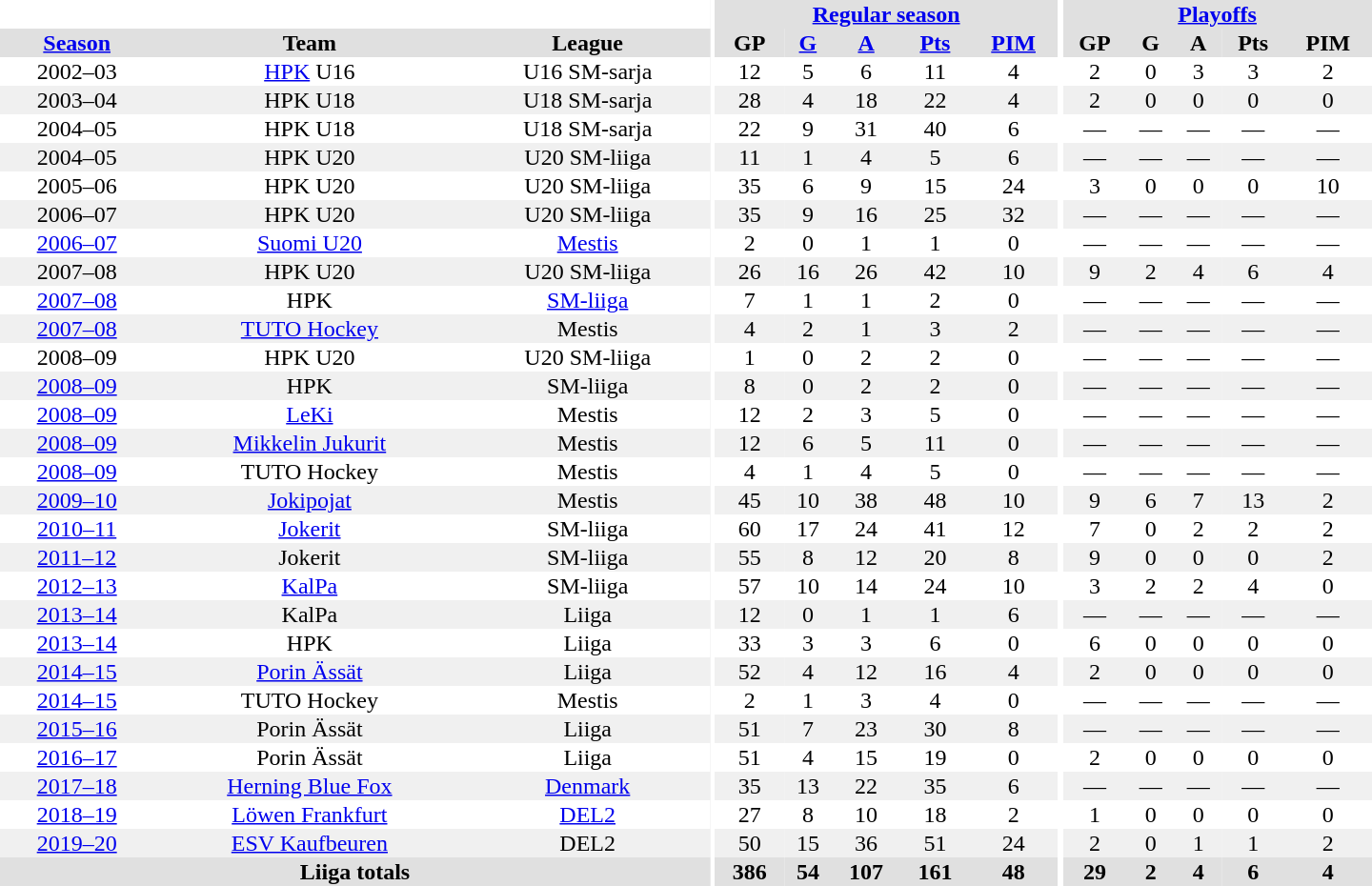<table border="0" cellpadding="1" cellspacing="0" style="text-align:center; width:60em">
<tr bgcolor="#e0e0e0">
<th colspan="3" bgcolor="#ffffff"></th>
<th rowspan="99" bgcolor="#ffffff"></th>
<th colspan="5"><a href='#'>Regular season</a></th>
<th rowspan="99" bgcolor="#ffffff"></th>
<th colspan="5"><a href='#'>Playoffs</a></th>
</tr>
<tr bgcolor="#e0e0e0">
<th><a href='#'>Season</a></th>
<th>Team</th>
<th>League</th>
<th>GP</th>
<th><a href='#'>G</a></th>
<th><a href='#'>A</a></th>
<th><a href='#'>Pts</a></th>
<th><a href='#'>PIM</a></th>
<th>GP</th>
<th>G</th>
<th>A</th>
<th>Pts</th>
<th>PIM</th>
</tr>
<tr>
<td>2002–03</td>
<td><a href='#'>HPK</a> U16</td>
<td>U16 SM-sarja</td>
<td>12</td>
<td>5</td>
<td>6</td>
<td>11</td>
<td>4</td>
<td>2</td>
<td>0</td>
<td>3</td>
<td>3</td>
<td>2</td>
</tr>
<tr bgcolor="#f0f0f0">
<td>2003–04</td>
<td>HPK U18</td>
<td>U18 SM-sarja</td>
<td>28</td>
<td>4</td>
<td>18</td>
<td>22</td>
<td>4</td>
<td>2</td>
<td>0</td>
<td>0</td>
<td>0</td>
<td>0</td>
</tr>
<tr>
<td>2004–05</td>
<td>HPK U18</td>
<td>U18 SM-sarja</td>
<td>22</td>
<td>9</td>
<td>31</td>
<td>40</td>
<td>6</td>
<td>—</td>
<td>—</td>
<td>—</td>
<td>—</td>
<td>—</td>
</tr>
<tr bgcolor="#f0f0f0">
<td>2004–05</td>
<td>HPK U20</td>
<td>U20 SM-liiga</td>
<td>11</td>
<td>1</td>
<td>4</td>
<td>5</td>
<td>6</td>
<td>—</td>
<td>—</td>
<td>—</td>
<td>—</td>
<td>—</td>
</tr>
<tr>
<td>2005–06</td>
<td>HPK U20</td>
<td>U20 SM-liiga</td>
<td>35</td>
<td>6</td>
<td>9</td>
<td>15</td>
<td>24</td>
<td>3</td>
<td>0</td>
<td>0</td>
<td>0</td>
<td>10</td>
</tr>
<tr bgcolor="#f0f0f0">
<td>2006–07</td>
<td>HPK U20</td>
<td>U20 SM-liiga</td>
<td>35</td>
<td>9</td>
<td>16</td>
<td>25</td>
<td>32</td>
<td>—</td>
<td>—</td>
<td>—</td>
<td>—</td>
<td>—</td>
</tr>
<tr>
<td><a href='#'>2006–07</a></td>
<td><a href='#'>Suomi U20</a></td>
<td><a href='#'>Mestis</a></td>
<td>2</td>
<td>0</td>
<td>1</td>
<td>1</td>
<td>0</td>
<td>—</td>
<td>—</td>
<td>—</td>
<td>—</td>
<td>—</td>
</tr>
<tr bgcolor="#f0f0f0">
<td>2007–08</td>
<td>HPK U20</td>
<td>U20 SM-liiga</td>
<td>26</td>
<td>16</td>
<td>26</td>
<td>42</td>
<td>10</td>
<td>9</td>
<td>2</td>
<td>4</td>
<td>6</td>
<td>4</td>
</tr>
<tr>
<td><a href='#'>2007–08</a></td>
<td>HPK</td>
<td><a href='#'>SM-liiga</a></td>
<td>7</td>
<td>1</td>
<td>1</td>
<td>2</td>
<td>0</td>
<td>—</td>
<td>—</td>
<td>—</td>
<td>—</td>
<td>—</td>
</tr>
<tr bgcolor="#f0f0f0">
<td><a href='#'>2007–08</a></td>
<td><a href='#'>TUTO Hockey</a></td>
<td>Mestis</td>
<td>4</td>
<td>2</td>
<td>1</td>
<td>3</td>
<td>2</td>
<td>—</td>
<td>—</td>
<td>—</td>
<td>—</td>
<td>—</td>
</tr>
<tr>
<td>2008–09</td>
<td>HPK U20</td>
<td>U20 SM-liiga</td>
<td>1</td>
<td>0</td>
<td>2</td>
<td>2</td>
<td>0</td>
<td>—</td>
<td>—</td>
<td>—</td>
<td>—</td>
<td>—</td>
</tr>
<tr bgcolor="#f0f0f0">
<td><a href='#'>2008–09</a></td>
<td>HPK</td>
<td>SM-liiga</td>
<td>8</td>
<td>0</td>
<td>2</td>
<td>2</td>
<td>0</td>
<td>—</td>
<td>—</td>
<td>—</td>
<td>—</td>
<td>—</td>
</tr>
<tr>
<td><a href='#'>2008–09</a></td>
<td><a href='#'>LeKi</a></td>
<td>Mestis</td>
<td>12</td>
<td>2</td>
<td>3</td>
<td>5</td>
<td>0</td>
<td>—</td>
<td>—</td>
<td>—</td>
<td>—</td>
<td>—</td>
</tr>
<tr bgcolor="#f0f0f0">
<td><a href='#'>2008–09</a></td>
<td><a href='#'>Mikkelin Jukurit</a></td>
<td>Mestis</td>
<td>12</td>
<td>6</td>
<td>5</td>
<td>11</td>
<td>0</td>
<td>—</td>
<td>—</td>
<td>—</td>
<td>—</td>
<td>—</td>
</tr>
<tr>
<td><a href='#'>2008–09</a></td>
<td>TUTO Hockey</td>
<td>Mestis</td>
<td>4</td>
<td>1</td>
<td>4</td>
<td>5</td>
<td>0</td>
<td>—</td>
<td>—</td>
<td>—</td>
<td>—</td>
<td>—</td>
</tr>
<tr bgcolor="#f0f0f0">
<td><a href='#'>2009–10</a></td>
<td><a href='#'>Jokipojat</a></td>
<td>Mestis</td>
<td>45</td>
<td>10</td>
<td>38</td>
<td>48</td>
<td>10</td>
<td>9</td>
<td>6</td>
<td>7</td>
<td>13</td>
<td>2</td>
</tr>
<tr>
<td><a href='#'>2010–11</a></td>
<td><a href='#'>Jokerit</a></td>
<td>SM-liiga</td>
<td>60</td>
<td>17</td>
<td>24</td>
<td>41</td>
<td>12</td>
<td>7</td>
<td>0</td>
<td>2</td>
<td>2</td>
<td>2</td>
</tr>
<tr bgcolor="#f0f0f0">
<td><a href='#'>2011–12</a></td>
<td>Jokerit</td>
<td>SM-liiga</td>
<td>55</td>
<td>8</td>
<td>12</td>
<td>20</td>
<td>8</td>
<td>9</td>
<td>0</td>
<td>0</td>
<td>0</td>
<td>2</td>
</tr>
<tr>
<td><a href='#'>2012–13</a></td>
<td><a href='#'>KalPa</a></td>
<td>SM-liiga</td>
<td>57</td>
<td>10</td>
<td>14</td>
<td>24</td>
<td>10</td>
<td>3</td>
<td>2</td>
<td>2</td>
<td>4</td>
<td>0</td>
</tr>
<tr bgcolor="#f0f0f0">
<td><a href='#'>2013–14</a></td>
<td>KalPa</td>
<td>Liiga</td>
<td>12</td>
<td>0</td>
<td>1</td>
<td>1</td>
<td>6</td>
<td>—</td>
<td>—</td>
<td>—</td>
<td>—</td>
<td>—</td>
</tr>
<tr>
<td><a href='#'>2013–14</a></td>
<td>HPK</td>
<td>Liiga</td>
<td>33</td>
<td>3</td>
<td>3</td>
<td>6</td>
<td>0</td>
<td>6</td>
<td>0</td>
<td>0</td>
<td>0</td>
<td>0</td>
</tr>
<tr bgcolor="#f0f0f0">
<td><a href='#'>2014–15</a></td>
<td><a href='#'>Porin Ässät</a></td>
<td>Liiga</td>
<td>52</td>
<td>4</td>
<td>12</td>
<td>16</td>
<td>4</td>
<td>2</td>
<td>0</td>
<td>0</td>
<td>0</td>
<td>0</td>
</tr>
<tr>
<td><a href='#'>2014–15</a></td>
<td>TUTO Hockey</td>
<td>Mestis</td>
<td>2</td>
<td>1</td>
<td>3</td>
<td>4</td>
<td>0</td>
<td>—</td>
<td>—</td>
<td>—</td>
<td>—</td>
<td>—</td>
</tr>
<tr bgcolor="#f0f0f0">
<td><a href='#'>2015–16</a></td>
<td>Porin Ässät</td>
<td>Liiga</td>
<td>51</td>
<td>7</td>
<td>23</td>
<td>30</td>
<td>8</td>
<td>—</td>
<td>—</td>
<td>—</td>
<td>—</td>
<td>—</td>
</tr>
<tr>
<td><a href='#'>2016–17</a></td>
<td>Porin Ässät</td>
<td>Liiga</td>
<td>51</td>
<td>4</td>
<td>15</td>
<td>19</td>
<td>0</td>
<td>2</td>
<td>0</td>
<td>0</td>
<td>0</td>
<td>0</td>
</tr>
<tr bgcolor="#f0f0f0">
<td><a href='#'>2017–18</a></td>
<td><a href='#'>Herning Blue Fox</a></td>
<td><a href='#'>Denmark</a></td>
<td>35</td>
<td>13</td>
<td>22</td>
<td>35</td>
<td>6</td>
<td>—</td>
<td>—</td>
<td>—</td>
<td>—</td>
<td>—</td>
</tr>
<tr>
<td><a href='#'>2018–19</a></td>
<td><a href='#'>Löwen Frankfurt</a></td>
<td><a href='#'>DEL2</a></td>
<td>27</td>
<td>8</td>
<td>10</td>
<td>18</td>
<td>2</td>
<td>1</td>
<td>0</td>
<td>0</td>
<td>0</td>
<td>0</td>
</tr>
<tr bgcolor="#f0f0f0">
<td><a href='#'>2019–20</a></td>
<td><a href='#'>ESV Kaufbeuren</a></td>
<td>DEL2</td>
<td>50</td>
<td>15</td>
<td>36</td>
<td>51</td>
<td>24</td>
<td>2</td>
<td>0</td>
<td>1</td>
<td>1</td>
<td>2</td>
</tr>
<tr>
</tr>
<tr ALIGN="center" bgcolor="#e0e0e0">
<th colspan="3">Liiga totals</th>
<th ALIGN="center">386</th>
<th ALIGN="center">54</th>
<th ALIGN="center">107</th>
<th ALIGN="center">161</th>
<th ALIGN="center">48</th>
<th ALIGN="center">29</th>
<th ALIGN="center">2</th>
<th ALIGN="center">4</th>
<th ALIGN="center">6</th>
<th ALIGN="center">4</th>
</tr>
</table>
